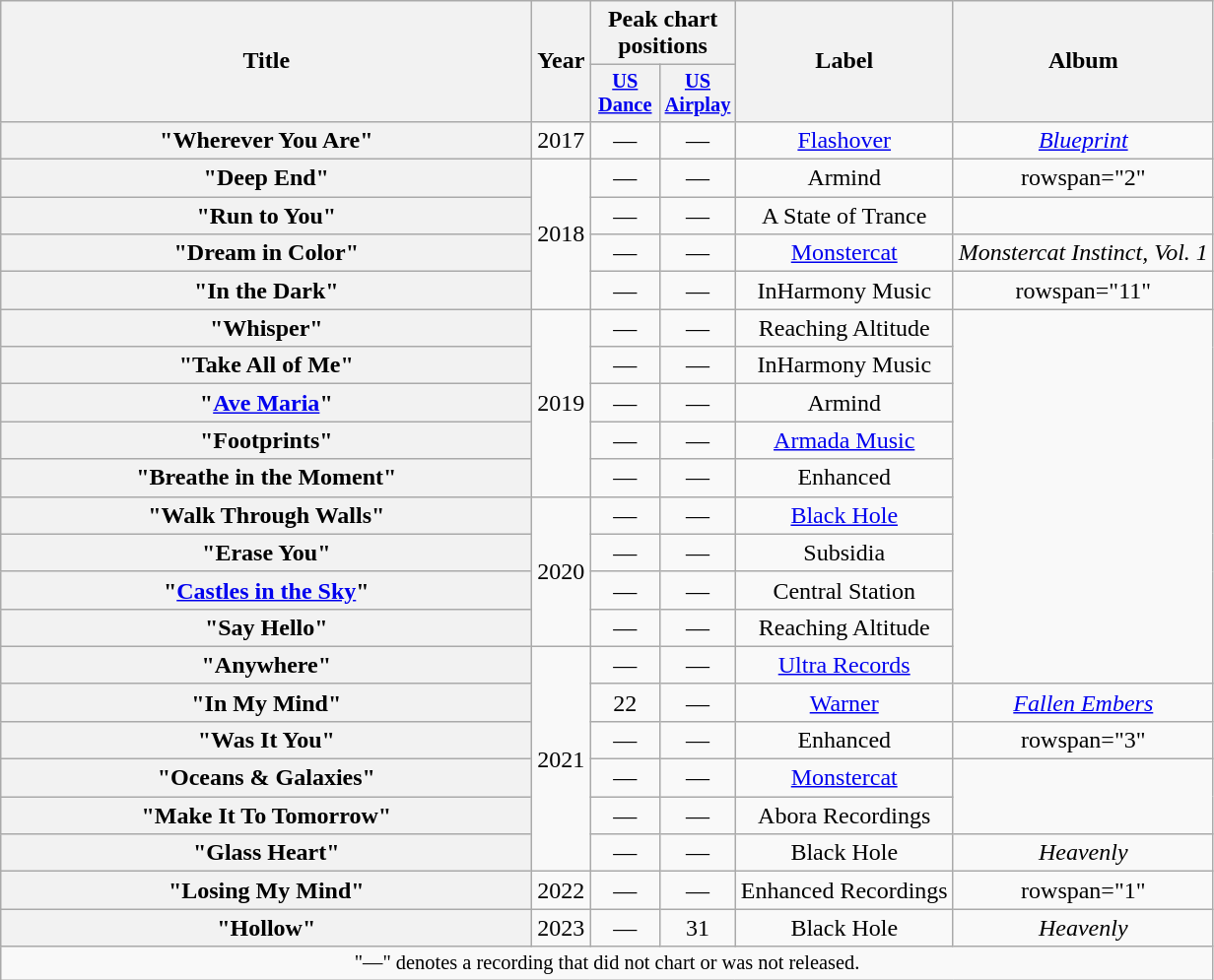<table class="wikitable plainrowheaders" style="text-align:center;">
<tr>
<th scope="col" rowspan="2" style="width:22em;">Title</th>
<th scope="col" rowspan="2" style="width:1em;">Year</th>
<th colspan="2" scope="col">Peak chart positions</th>
<th scope="col" rowspan="2">Label</th>
<th scope="col" rowspan="2">Album</th>
</tr>
<tr>
<th scope="col" style="width:3em;font-size:85%;"><a href='#'>US<br>Dance</a><br></th>
<th scope="col" style="width:3em;font-size:85%;"><a href='#'>US<br>Airplay</a><br></th>
</tr>
<tr>
<th scope="row">"Wherever You Are"<br></th>
<td>2017</td>
<td>—</td>
<td>—</td>
<td><a href='#'>Flashover</a></td>
<td><em><a href='#'>Blueprint</a></em></td>
</tr>
<tr>
<th scope="row">"Deep End"<br></th>
<td rowspan="4">2018</td>
<td>—</td>
<td>—</td>
<td>Armind</td>
<td>rowspan="2" </td>
</tr>
<tr>
<th scope="row">"Run to You"<br></th>
<td>—</td>
<td>—</td>
<td>A State of Trance</td>
</tr>
<tr>
<th scope="row">"Dream in Color"</th>
<td>—</td>
<td>—</td>
<td><a href='#'>Monstercat</a></td>
<td><em>Monstercat Instinct, Vol. 1</em></td>
</tr>
<tr>
<th scope="row">"In the Dark" <br></th>
<td>—</td>
<td>—</td>
<td>InHarmony Music</td>
<td>rowspan="11" </td>
</tr>
<tr>
<th scope="row">"Whisper" <br></th>
<td rowspan="5">2019</td>
<td>—</td>
<td>—</td>
<td>Reaching Altitude</td>
</tr>
<tr>
<th scope="row">"Take All of Me" <br></th>
<td>—</td>
<td>—</td>
<td>InHarmony Music</td>
</tr>
<tr>
<th scope="row">"<a href='#'>Ave Maria</a>" <br></th>
<td>—</td>
<td>—</td>
<td>Armind</td>
</tr>
<tr>
<th scope="row">"Footprints" <br></th>
<td>—</td>
<td>—</td>
<td><a href='#'>Armada Music</a></td>
</tr>
<tr>
<th scope="row">"Breathe in the Moment" <br></th>
<td>—</td>
<td>—</td>
<td>Enhanced</td>
</tr>
<tr>
<th scope="row">"Walk Through Walls"</th>
<td rowspan="4">2020</td>
<td>—</td>
<td>—</td>
<td><a href='#'>Black Hole</a></td>
</tr>
<tr>
<th scope="row">"Erase You" <br></th>
<td>—</td>
<td>—</td>
<td>Subsidia</td>
</tr>
<tr>
<th scope="row">"<a href='#'>Castles in the Sky</a>" <br></th>
<td>—</td>
<td>—</td>
<td>Central Station</td>
</tr>
<tr>
<th scope="row">"Say Hello" <br></th>
<td>—</td>
<td>—</td>
<td>Reaching Altitude</td>
</tr>
<tr>
<th scope="row">"Anywhere" <br></th>
<td rowspan="6">2021</td>
<td>—</td>
<td>—</td>
<td><a href='#'>Ultra Records</a></td>
</tr>
<tr>
<th scope="row">"In My Mind"<br></th>
<td>22</td>
<td>—</td>
<td><a href='#'>Warner</a></td>
<td><em><a href='#'>Fallen Embers</a></em></td>
</tr>
<tr>
<th scope="row">"Was It You" <br></th>
<td>—</td>
<td>—</td>
<td>Enhanced</td>
<td>rowspan="3" </td>
</tr>
<tr>
<th scope="row">"Oceans & Galaxies" <br></th>
<td>—</td>
<td>—</td>
<td><a href='#'>Monstercat</a></td>
</tr>
<tr>
<th scope="row">"Make It To Tomorrow" <br></th>
<td>—</td>
<td>—</td>
<td>Abora Recordings</td>
</tr>
<tr>
<th scope="row">"Glass Heart"</th>
<td>—</td>
<td>—</td>
<td>Black Hole</td>
<td><em>Heavenly</em></td>
</tr>
<tr>
<th scope="row">"Losing My Mind" <br></th>
<td>2022</td>
<td>—</td>
<td>—</td>
<td>Enhanced Recordings</td>
<td>rowspan="1" </td>
</tr>
<tr>
<th scope="row">"Hollow" <br></th>
<td>2023</td>
<td>—</td>
<td>31</td>
<td>Black Hole</td>
<td><em>Heavenly</em></td>
</tr>
<tr>
<td colspan="6" style="font-size:85%">"—" denotes a recording that did not chart or was not released.</td>
</tr>
</table>
